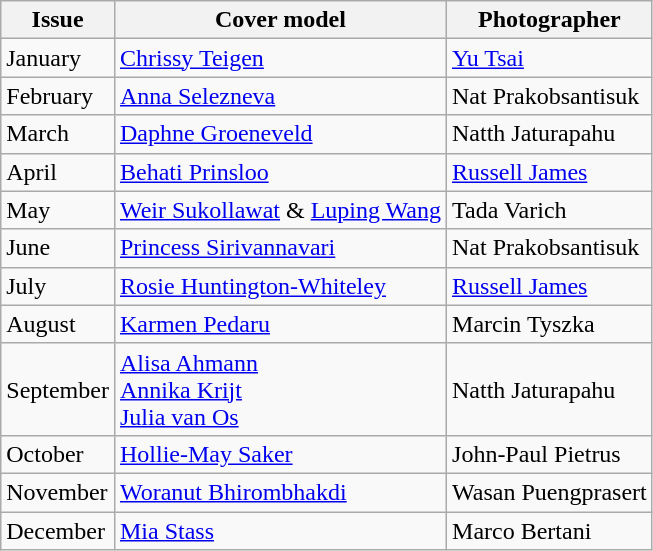<table class="sortable wikitable">
<tr>
<th>Issue</th>
<th>Cover model</th>
<th>Photographer</th>
</tr>
<tr>
<td>January</td>
<td><a href='#'>Chrissy Teigen</a></td>
<td><a href='#'>Yu Tsai</a></td>
</tr>
<tr>
<td>February</td>
<td><a href='#'>Anna Selezneva</a></td>
<td>Nat Prakobsantisuk</td>
</tr>
<tr>
<td>March</td>
<td><a href='#'>Daphne Groeneveld</a></td>
<td>Natth Jaturapahu</td>
</tr>
<tr>
<td>April</td>
<td><a href='#'>Behati Prinsloo</a></td>
<td><a href='#'>Russell James</a></td>
</tr>
<tr>
<td>May</td>
<td><a href='#'>Weir Sukollawat</a> & <a href='#'>Luping Wang</a></td>
<td>Tada Varich</td>
</tr>
<tr>
<td>June</td>
<td><a href='#'>Princess Sirivannavari</a></td>
<td>Nat Prakobsantisuk</td>
</tr>
<tr>
<td>July</td>
<td><a href='#'>Rosie Huntington-Whiteley</a></td>
<td><a href='#'>Russell James</a></td>
</tr>
<tr>
<td>August</td>
<td><a href='#'>Karmen Pedaru</a></td>
<td>Marcin Tyszka</td>
</tr>
<tr>
<td>September</td>
<td><a href='#'>Alisa Ahmann</a><br><a href='#'>Annika Krijt</a><br><a href='#'>Julia van Os</a></td>
<td>Natth Jaturapahu</td>
</tr>
<tr>
<td>October</td>
<td><a href='#'>Hollie-May Saker</a></td>
<td>John-Paul Pietrus</td>
</tr>
<tr>
<td>November</td>
<td><a href='#'>Woranut Bhirombhakdi</a></td>
<td>Wasan Puengprasert</td>
</tr>
<tr>
<td>December</td>
<td><a href='#'>Mia Stass</a></td>
<td>Marco Bertani</td>
</tr>
</table>
